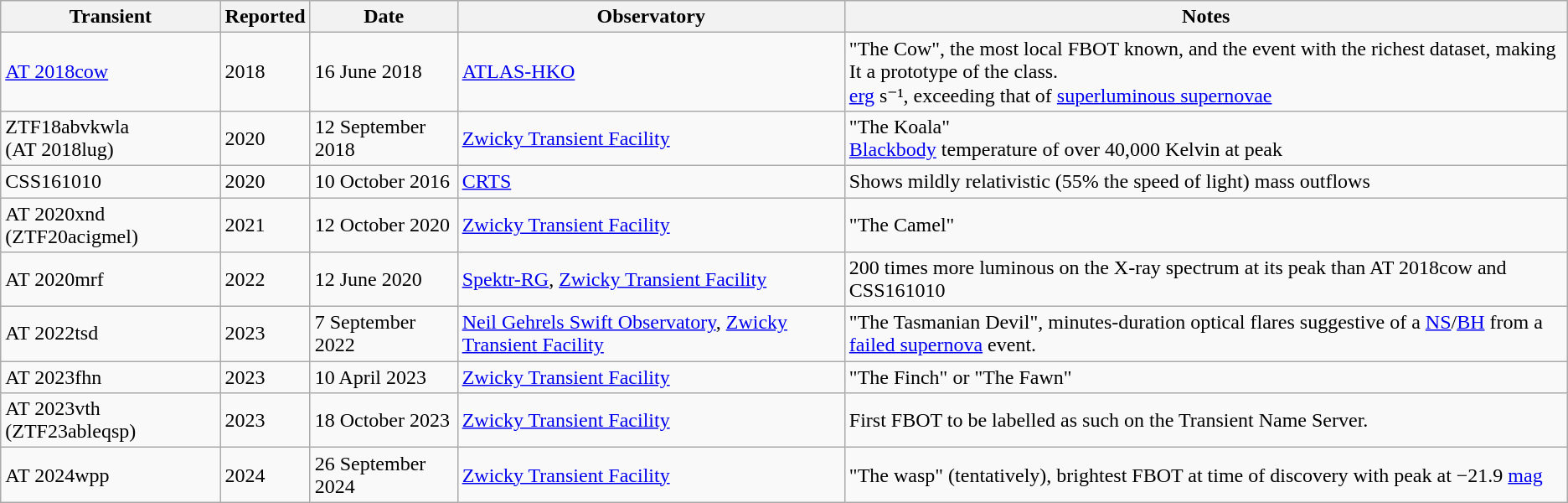<table class="wikitable">
<tr>
<th>Transient</th>
<th>Reported</th>
<th>Date</th>
<th>Observatory</th>
<th>Notes</th>
</tr>
<tr>
<td><a href='#'>AT 2018cow</a></td>
<td>2018</td>
<td>16 June 2018</td>
<td><a href='#'>ATLAS-HKO</a></td>
<td>"The Cow", the most local FBOT known, and the event with the richest dataset, making It a prototype of the class.<br><a href='#'>erg</a> s⁻¹, exceeding that of <a href='#'>superluminous supernovae</a></td>
</tr>
<tr>
<td>ZTF18abvkwla<br>(AT 2018lug)</td>
<td>2020</td>
<td>12 September 2018</td>
<td><a href='#'>Zwicky Transient Facility</a></td>
<td>"The Koala"<br><a href='#'>Blackbody</a> temperature of over 40,000 Kelvin at peak</td>
</tr>
<tr>
<td>CSS161010</td>
<td>2020</td>
<td>10 October 2016</td>
<td><a href='#'>CRTS</a></td>
<td>Shows mildly relativistic (55% the speed of light) mass outflows</td>
</tr>
<tr>
<td>AT 2020xnd (ZTF20acigmel)</td>
<td>2021</td>
<td>12 October 2020</td>
<td><a href='#'>Zwicky Transient Facility</a></td>
<td>"The Camel"</td>
</tr>
<tr>
<td>AT 2020mrf</td>
<td>2022</td>
<td>12 June 2020</td>
<td><a href='#'>Spektr-RG</a>, <a href='#'>Zwicky Transient Facility</a></td>
<td>200 times more luminous on the X-ray spectrum at its peak than AT 2018cow and CSS161010</td>
</tr>
<tr>
<td>AT 2022tsd</td>
<td>2023</td>
<td>7 September 2022</td>
<td><a href='#'>Neil Gehrels Swift Observatory</a>, <a href='#'>Zwicky Transient Facility</a></td>
<td>"The Tasmanian Devil", minutes-duration optical flares suggestive of a <a href='#'>NS</a>/<a href='#'>BH</a> from a <a href='#'>failed supernova</a> event.</td>
</tr>
<tr>
<td>AT 2023fhn</td>
<td>2023</td>
<td>10 April 2023</td>
<td><a href='#'>Zwicky Transient Facility</a></td>
<td>"The Finch" or "The Fawn"</td>
</tr>
<tr>
<td>AT 2023vth (ZTF23ableqsp)</td>
<td>2023</td>
<td>18 October 2023</td>
<td><a href='#'>Zwicky Transient Facility</a></td>
<td>First FBOT to be labelled as such on the Transient Name Server.</td>
</tr>
<tr>
<td>AT 2024wpp</td>
<td>2024</td>
<td>26 September 2024</td>
<td><a href='#'>Zwicky Transient Facility</a></td>
<td>"The wasp" (tentatively), brightest FBOT at time of discovery with peak at −21.9 <a href='#'>mag</a></td>
</tr>
</table>
